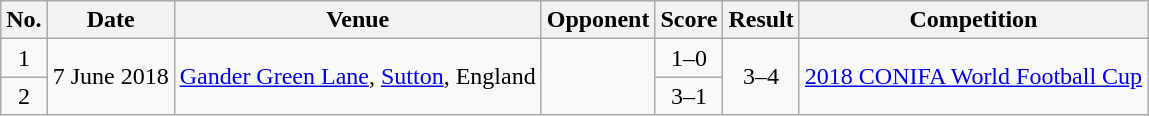<table class="wikitable sortable">
<tr>
<th scope="col">No.</th>
<th scope="col">Date</th>
<th scope="col">Venue</th>
<th scope="col">Opponent</th>
<th scope="col">Score</th>
<th scope="col">Result</th>
<th scope="col">Competition</th>
</tr>
<tr>
<td style="text-align:center">1</td>
<td rowspan="2">7 June 2018</td>
<td rowspan="2"><a href='#'>Gander Green Lane</a>, <a href='#'>Sutton</a>, England</td>
<td rowspan="2"></td>
<td style="text-align:center">1–0</td>
<td rowspan="3" style="text-align:center">3–4</td>
<td rowspan="2"><a href='#'>2018 CONIFA World Football Cup</a></td>
</tr>
<tr>
<td style="text-align:center">2</td>
<td style="text-align:center">3–1</td>
</tr>
</table>
